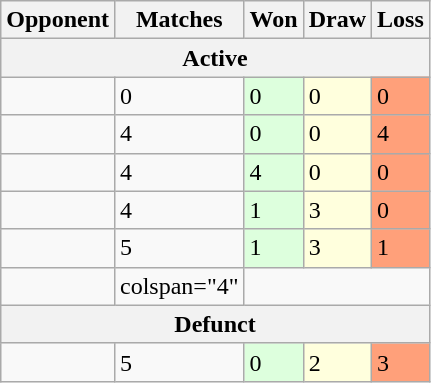<table class="wikitable">
<tr>
<th>Opponent</th>
<th>Matches</th>
<th>Won</th>
<th>Draw</th>
<th>Loss</th>
</tr>
<tr>
<th colspan="5">Active</th>
</tr>
<tr>
<td></td>
<td>0</td>
<td style="background:#dfd;">0</td>
<td style="background:#ffffdd;">0</td>
<td style="background:#ffa07a;">0</td>
</tr>
<tr>
<td></td>
<td>4</td>
<td style="background:#dfd;">0</td>
<td style="background:#ffffdd;">0</td>
<td style="background:#ffa07a;">4</td>
</tr>
<tr>
<td></td>
<td>4</td>
<td style="background:#dfd;">4</td>
<td style="background:#ffffdd;">0</td>
<td style="background:#ffa07a;">0</td>
</tr>
<tr>
<td></td>
<td>4</td>
<td style="background:#dfd;">1</td>
<td style="background:#ffffdd;">3</td>
<td style="background:#ffa07a;">0</td>
</tr>
<tr>
<td></td>
<td>5</td>
<td style="background:#dfd;">1</td>
<td style="background:#ffffdd;">3</td>
<td style="background:#ffa07a;">1</td>
</tr>
<tr>
<td></td>
<td>colspan="4" </td>
</tr>
<tr>
<th colspan="5">Defunct</th>
</tr>
<tr>
<td></td>
<td>5</td>
<td style="background:#dfd;">0</td>
<td style="background:#ffffdd;">2</td>
<td style="background:#ffa07a;">3</td>
</tr>
</table>
